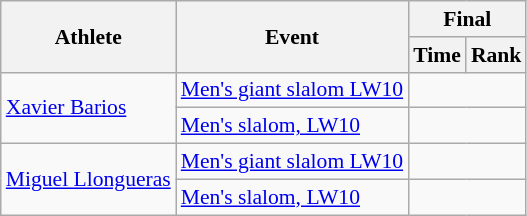<table class=wikitable style=font-size:90%;text-align:center>
<tr>
<th rowspan=2>Athlete</th>
<th rowspan=2>Event</th>
<th colspan=2>Final</th>
</tr>
<tr>
<th>Time</th>
<th>Rank</th>
</tr>
<tr>
<td align=left rowspan=2><a href='#'>Xavier Barios</a></td>
<td align=left><a href='#'>Men's giant slalom LW10</a></td>
<td colspan=2></td>
</tr>
<tr>
<td align=left><a href='#'>Men's slalom, LW10</a></td>
<td colspan=2></td>
</tr>
<tr>
<td align=left rowspan=2><a href='#'>Miguel Llongueras</a></td>
<td align=left><a href='#'>Men's giant slalom LW10</a></td>
<td colspan=2></td>
</tr>
<tr>
<td align=left><a href='#'>Men's slalom, LW10</a></td>
<td colspan=2></td>
</tr>
</table>
